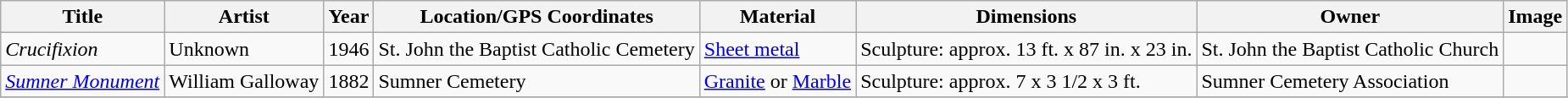<table class="wikitable sortable">
<tr>
<th>Title</th>
<th>Artist</th>
<th>Year</th>
<th>Location/GPS Coordinates</th>
<th>Material</th>
<th>Dimensions</th>
<th>Owner</th>
<th>Image</th>
</tr>
<tr>
<td><em>Crucifixion</em></td>
<td>Unknown</td>
<td>1946</td>
<td>St. John the Baptist Catholic Cemetery</td>
<td><a href='#'>Sheet metal</a></td>
<td>Sculpture: approx. 13 ft. x 87 in. x 23 in.</td>
<td>St. John the Baptist Catholic Church</td>
<td></td>
</tr>
<tr>
<td><em><a href='#'>Sumner Monument</a></em></td>
<td>William Galloway</td>
<td>1882</td>
<td>Sumner Cemetery</td>
<td><a href='#'>Granite</a> or <a href='#'>Marble</a></td>
<td>Sculpture: approx. 7 x 3 1/2 x 3 ft.</td>
<td>Sumner Cemetery Association</td>
<td></td>
</tr>
<tr>
</tr>
</table>
